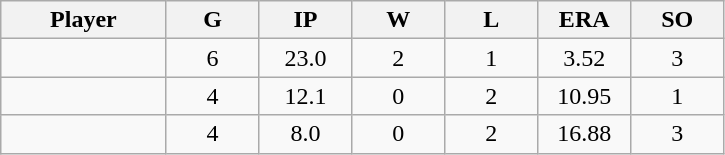<table class="wikitable sortable">
<tr>
<th bgcolor="#DDDDFF" width="16%">Player</th>
<th bgcolor="#DDDDFF" width="9%">G</th>
<th bgcolor="#DDDDFF" width="9%">IP</th>
<th bgcolor="#DDDDFF" width="9%">W</th>
<th bgcolor="#DDDDFF" width="9%">L</th>
<th bgcolor="#DDDDFF" width="9%">ERA</th>
<th bgcolor="#DDDDFF" width="9%">SO</th>
</tr>
<tr align="center">
<td></td>
<td>6</td>
<td>23.0</td>
<td>2</td>
<td>1</td>
<td>3.52</td>
<td>3</td>
</tr>
<tr align="center">
<td></td>
<td>4</td>
<td>12.1</td>
<td>0</td>
<td>2</td>
<td>10.95</td>
<td>1</td>
</tr>
<tr align="center">
<td></td>
<td>4</td>
<td>8.0</td>
<td>0</td>
<td>2</td>
<td>16.88</td>
<td>3</td>
</tr>
</table>
